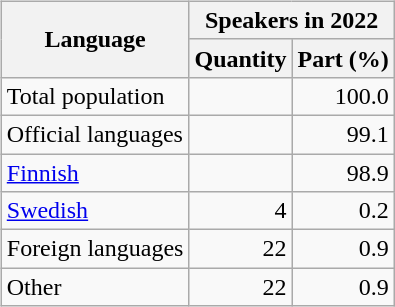<table>
<tr>
<td valign="top"><br><table class="wikitable sortable numbertable" | style="text-align:right;">
<tr>
<th rowspan=2>Language</th>
<th colspan=2>Speakers in 2022</th>
</tr>
<tr>
<th>Quantity</th>
<th>Part (%)</th>
</tr>
<tr>
<td style="text-align:left;">Total population</td>
<td></td>
<td>100.0</td>
</tr>
<tr>
<td style="text-align:left;">Official languages</td>
<td></td>
<td>99.1</td>
</tr>
<tr>
<td style="text-align:left;"><a href='#'>Finnish</a></td>
<td></td>
<td>98.9</td>
</tr>
<tr>
<td style="text-align:left;"><a href='#'>Swedish</a></td>
<td>4</td>
<td>0.2</td>
</tr>
<tr>
<td style="text-align:left;">Foreign languages</td>
<td>22</td>
<td>0.9</td>
</tr>
<tr>
<td style="text-align:left;">Other</td>
<td>22</td>
<td>0.9</td>
</tr>
</table>
</td>
<td valign="top"><br><table>
<tr>
<td valign="top"><br></td>
</tr>
</table>
</td>
</tr>
</table>
